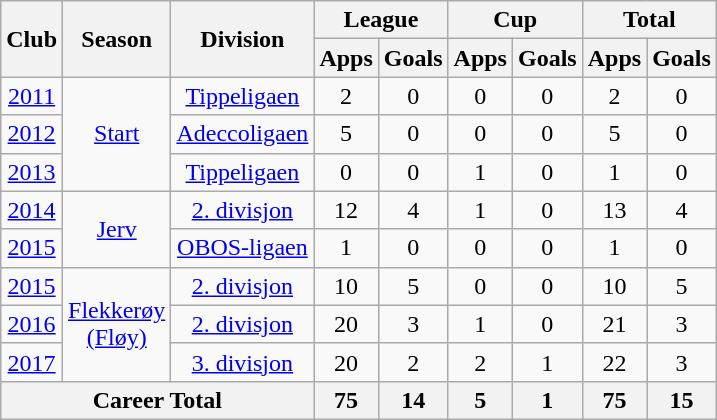<table class="wikitable" style="text-align: center;">
<tr>
<th rowspan="2">Club</th>
<th rowspan="2">Season</th>
<th rowspan="2">Division</th>
<th colspan="2">League</th>
<th colspan="2">Cup</th>
<th colspan="2">Total</th>
</tr>
<tr>
<th>Apps</th>
<th>Goals</th>
<th>Apps</th>
<th>Goals</th>
<th>Apps</th>
<th>Goals</th>
</tr>
<tr>
<td><a href='#'>2011</a></td>
<td rowspan="3" valign="center"><a href='#'>Start</a></td>
<td rowspan="1" valign="center"><a href='#'>Tippeligaen</a></td>
<td>2</td>
<td>0</td>
<td>0</td>
<td>0</td>
<td>2</td>
<td>0</td>
</tr>
<tr>
<td><a href='#'>2012</a></td>
<td rowspan="1" valign="center"><a href='#'>Adeccoligaen</a></td>
<td>5</td>
<td>0</td>
<td>0</td>
<td>0</td>
<td>5</td>
<td>0</td>
</tr>
<tr>
<td><a href='#'>2013</a></td>
<td rowspan="1" valign="center"><a href='#'>Tippeligaen</a></td>
<td>0</td>
<td>0</td>
<td>1</td>
<td>0</td>
<td>1</td>
<td>0</td>
</tr>
<tr>
<td><a href='#'>2014</a></td>
<td rowspan="2" valign="center"><a href='#'>Jerv</a></td>
<td rowspan="1" valign="center"><a href='#'>2. divisjon</a></td>
<td>12</td>
<td>4</td>
<td>1</td>
<td>0</td>
<td>13</td>
<td>4</td>
</tr>
<tr>
<td><a href='#'>2015</a></td>
<td rowspan="1" valign="center"><a href='#'>OBOS-ligaen</a></td>
<td>1</td>
<td>0</td>
<td>0</td>
<td>0</td>
<td>1</td>
<td>0</td>
</tr>
<tr>
<td><a href='#'>2015</a></td>
<td rowspan="3" valign="center"><a href='#'>Flekkerøy<br>(Fløy)</a></td>
<td rowspan="1" valign="center"><a href='#'>2. divisjon</a></td>
<td>10</td>
<td>5</td>
<td>0</td>
<td>0</td>
<td>10</td>
<td>5</td>
</tr>
<tr>
<td><a href='#'>2016</a></td>
<td rowspan="1" valign="center"><a href='#'>2. divisjon</a></td>
<td>20</td>
<td>3</td>
<td>1</td>
<td>0</td>
<td>21</td>
<td>3</td>
</tr>
<tr>
<td><a href='#'>2017</a></td>
<td rowspan="1" valign="center"><a href='#'>3. divisjon</a></td>
<td>20</td>
<td>2</td>
<td>2</td>
<td>1</td>
<td>22</td>
<td>3</td>
</tr>
<tr>
<th colspan="3">Career Total</th>
<th>75</th>
<th>14</th>
<th>5</th>
<th>1</th>
<th>75</th>
<th>15</th>
</tr>
</table>
